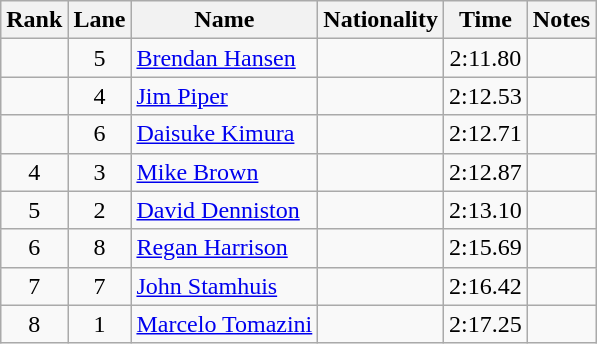<table class="wikitable sortable" style="text-align:center">
<tr>
<th>Rank</th>
<th>Lane</th>
<th>Name</th>
<th>Nationality</th>
<th>Time</th>
<th>Notes</th>
</tr>
<tr>
<td></td>
<td>5</td>
<td align=left><a href='#'>Brendan Hansen</a></td>
<td align=left></td>
<td>2:11.80</td>
<td></td>
</tr>
<tr>
<td></td>
<td>4</td>
<td align=left><a href='#'>Jim Piper</a></td>
<td align=left></td>
<td>2:12.53</td>
<td></td>
</tr>
<tr>
<td></td>
<td>6</td>
<td align=left><a href='#'>Daisuke Kimura</a></td>
<td align=left></td>
<td>2:12.71</td>
<td></td>
</tr>
<tr>
<td>4</td>
<td>3</td>
<td align=left><a href='#'>Mike Brown</a></td>
<td align=left></td>
<td>2:12.87</td>
<td></td>
</tr>
<tr>
<td>5</td>
<td>2</td>
<td align=left><a href='#'>David Denniston</a></td>
<td align=left></td>
<td>2:13.10</td>
<td></td>
</tr>
<tr>
<td>6</td>
<td>8</td>
<td align=left><a href='#'>Regan Harrison</a></td>
<td align=left></td>
<td>2:15.69</td>
<td></td>
</tr>
<tr>
<td>7</td>
<td>7</td>
<td align=left><a href='#'>John Stamhuis</a></td>
<td align=left></td>
<td>2:16.42</td>
<td></td>
</tr>
<tr>
<td>8</td>
<td>1</td>
<td align=left><a href='#'>Marcelo Tomazini</a></td>
<td align=left></td>
<td>2:17.25</td>
<td></td>
</tr>
</table>
